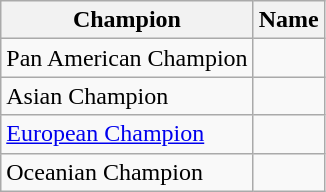<table class="wikitable">
<tr>
<th>Champion</th>
<th>Name</th>
</tr>
<tr>
<td>Pan American Champion</td>
<td></td>
</tr>
<tr>
<td>Asian Champion</td>
<td></td>
</tr>
<tr>
<td><a href='#'>European Champion</a></td>
<td></td>
</tr>
<tr>
<td>Oceanian Champion</td>
<td></td>
</tr>
</table>
